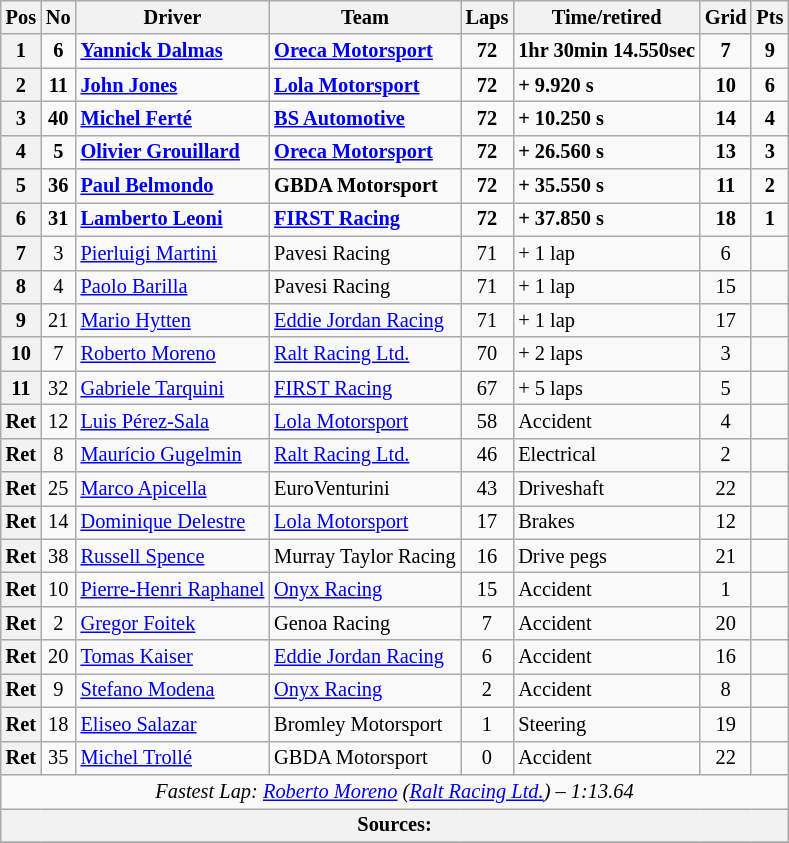<table class="wikitable" style="font-size: 85%;">
<tr>
<th>Pos</th>
<th>No</th>
<th>Driver</th>
<th>Team</th>
<th>Laps</th>
<th>Time/retired</th>
<th>Grid</th>
<th>Pts</th>
</tr>
<tr>
<th>1</th>
<td align="center"><strong>6</strong></td>
<td> <strong><a href='#'>Yannick Dalmas</a></strong></td>
<td><strong><a href='#'>Oreca Motorsport</a></strong></td>
<td align="center"><strong>72</strong></td>
<td><strong>1hr 30min 14.550sec</strong></td>
<td align="center"><strong>7</strong></td>
<td align="center"><strong>9</strong></td>
</tr>
<tr>
<th>2</th>
<td align="center"><strong>11</strong></td>
<td> <strong><a href='#'>John Jones</a></strong></td>
<td><strong><a href='#'>Lola Motorsport</a></strong></td>
<td align="center"><strong>72</strong></td>
<td><strong>+ 9.920 s</strong></td>
<td align="center"><strong>10</strong></td>
<td align="center"><strong>6</strong></td>
</tr>
<tr>
<th>3</th>
<td align="center"><strong>40</strong></td>
<td> <strong><a href='#'>Michel Ferté</a></strong></td>
<td><strong><a href='#'>BS Automotive</a></strong></td>
<td align="center"><strong>72</strong></td>
<td><strong>+ 10.250 s</strong></td>
<td align="center"><strong>14</strong></td>
<td align="center"><strong>4</strong></td>
</tr>
<tr>
<th>4</th>
<td align="center"><strong>5</strong></td>
<td> <strong><a href='#'>Olivier Grouillard</a></strong></td>
<td><strong><a href='#'>Oreca Motorsport</a></strong></td>
<td align="center"><strong>72</strong></td>
<td><strong>+ 26.560 s</strong></td>
<td align="center"><strong>13</strong></td>
<td align="center"><strong>3</strong></td>
</tr>
<tr>
<th>5</th>
<td align="center"><strong>36</strong></td>
<td> <strong><a href='#'>Paul Belmondo</a></strong></td>
<td><strong>GBDA Motorsport</strong></td>
<td align="center"><strong>72</strong></td>
<td><strong>+ 35.550 s</strong></td>
<td align="center"><strong>11</strong></td>
<td align="center"><strong>2</strong></td>
</tr>
<tr>
<th>6</th>
<td align="center"><strong>31</strong></td>
<td> <strong><a href='#'>Lamberto Leoni</a></strong></td>
<td><strong><a href='#'>FIRST Racing</a></strong></td>
<td align="center"><strong>72</strong></td>
<td><strong>+ 37.850 s</strong></td>
<td align="center"><strong>18</strong></td>
<td align="center"><strong>1</strong></td>
</tr>
<tr>
<th>7</th>
<td style="text-align:center;">3</td>
<td> <a href='#'>Pierluigi Martini</a></td>
<td>Pavesi Racing</td>
<td style="text-align:center;">71</td>
<td>+ 1 lap</td>
<td style="text-align:center;">6</td>
<td></td>
</tr>
<tr>
<th>8</th>
<td style="text-align:center;">4</td>
<td> <a href='#'>Paolo Barilla</a></td>
<td>Pavesi Racing</td>
<td style="text-align:center;">71</td>
<td>+ 1 lap</td>
<td style="text-align:center;">15</td>
<td></td>
</tr>
<tr>
<th>9</th>
<td style="text-align:center;">21</td>
<td> <a href='#'>Mario Hytten</a></td>
<td><a href='#'>Eddie Jordan Racing</a></td>
<td style="text-align:center;">71</td>
<td>+ 1 lap</td>
<td style="text-align:center;">17</td>
<td></td>
</tr>
<tr>
<th>10</th>
<td style="text-align:center;">7</td>
<td> <a href='#'>Roberto Moreno</a></td>
<td><a href='#'>Ralt Racing Ltd.</a></td>
<td style="text-align:center;">70</td>
<td>+ 2 laps</td>
<td style="text-align:center;">3</td>
<td></td>
</tr>
<tr>
<th>11</th>
<td style="text-align:center;">32</td>
<td> <a href='#'>Gabriele Tarquini</a></td>
<td><a href='#'>FIRST Racing</a></td>
<td style="text-align:center;">67</td>
<td>+ 5 laps</td>
<td style="text-align:center;">5</td>
<td></td>
</tr>
<tr>
<th>Ret</th>
<td style="text-align:center;">12</td>
<td> <a href='#'>Luis Pérez-Sala</a></td>
<td><a href='#'>Lola Motorsport</a></td>
<td style="text-align:center;">58</td>
<td>Accident</td>
<td style="text-align:center;">4</td>
<td></td>
</tr>
<tr>
<th>Ret</th>
<td style="text-align:center;">8</td>
<td> <a href='#'>Maurício Gugelmin</a></td>
<td><a href='#'>Ralt Racing Ltd.</a></td>
<td style="text-align:center;">46</td>
<td>Electrical</td>
<td style="text-align:center;">2</td>
<td></td>
</tr>
<tr>
<th>Ret</th>
<td style="text-align:center;">25</td>
<td> <a href='#'>Marco Apicella</a></td>
<td>EuroVenturini</td>
<td style="text-align:center;">43</td>
<td>Driveshaft</td>
<td style="text-align:center;">22</td>
<td></td>
</tr>
<tr>
<th>Ret</th>
<td style="text-align:center;">14</td>
<td> <a href='#'>Dominique Delestre</a></td>
<td><a href='#'>Lola Motorsport</a></td>
<td style="text-align:center;">17</td>
<td>Brakes</td>
<td style="text-align:center;">12</td>
<td></td>
</tr>
<tr>
<th>Ret</th>
<td style="text-align:center;">38</td>
<td> <a href='#'>Russell Spence</a></td>
<td>Murray Taylor Racing</td>
<td style="text-align:center;">16</td>
<td>Drive pegs</td>
<td style="text-align:center;">21</td>
<td></td>
</tr>
<tr>
<th>Ret</th>
<td style="text-align:center;">10</td>
<td> <a href='#'>Pierre-Henri Raphanel</a></td>
<td><a href='#'>Onyx Racing</a></td>
<td style="text-align:center;">15</td>
<td>Accident</td>
<td style="text-align:center;">1</td>
<td></td>
</tr>
<tr>
<th>Ret</th>
<td style="text-align:center;">2</td>
<td> <a href='#'>Gregor Foitek</a></td>
<td>Genoa Racing</td>
<td style="text-align:center;">7</td>
<td>Accident</td>
<td style="text-align:center;">20</td>
<td></td>
</tr>
<tr>
<th>Ret</th>
<td style="text-align:center;">20</td>
<td> <a href='#'>Tomas Kaiser</a></td>
<td><a href='#'>Eddie Jordan Racing</a></td>
<td style="text-align:center;">6</td>
<td>Accident</td>
<td style="text-align:center;">16</td>
<td></td>
</tr>
<tr>
<th>Ret</th>
<td style="text-align:center;">9</td>
<td> <a href='#'>Stefano Modena</a></td>
<td><a href='#'>Onyx Racing</a></td>
<td style="text-align:center;">2</td>
<td>Accident</td>
<td style="text-align:center;">8</td>
<td></td>
</tr>
<tr>
<th>Ret</th>
<td style="text-align:center;">18</td>
<td> <a href='#'>Eliseo Salazar</a></td>
<td>Bromley Motorsport</td>
<td style="text-align:center;">1</td>
<td>Steering</td>
<td style="text-align:center;">19</td>
<td></td>
</tr>
<tr>
<th>Ret</th>
<td style="text-align:center;">35</td>
<td> <a href='#'>Michel Trollé</a></td>
<td>GBDA Motorsport</td>
<td style="text-align:center;">0</td>
<td>Accident</td>
<td style="text-align:center;">22</td>
<td></td>
</tr>
<tr>
<td colspan="9" style="text-align:center;"><em>Fastest Lap: <a href='#'>Roberto Moreno</a> (<a href='#'>Ralt Racing Ltd.</a>) – 1:13.64</em></td>
</tr>
<tr>
<th colspan="9">Sources:</th>
</tr>
<tr>
</tr>
</table>
